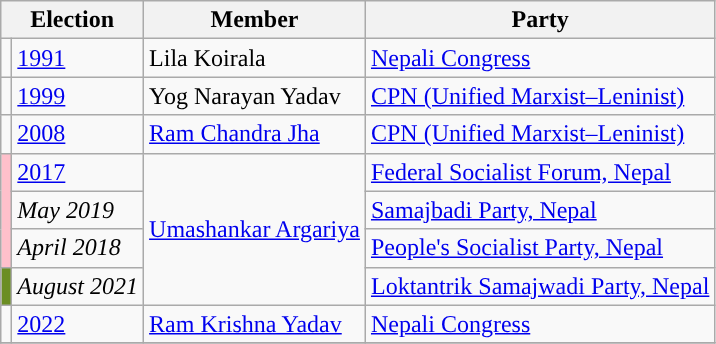<table class="wikitable">
<tr>
<th colspan="2">Election</th>
<th>Member</th>
<th>Party</th>
</tr>
<tr>
<td style="background-color:"></td>
<td><a href='#'>1991</a></td>
<td>Lila Koirala</td>
<td><a href='#'>Nepali Congress</a></td>
</tr>
<tr>
<td style="background-color:"></td>
<td><a href='#'>1999</a></td>
<td>Yog Narayan Yadav</td>
<td><a href='#'>CPN (Unified Marxist–Leninist)</a></td>
</tr>
<tr>
<td style="background-color:"></td>
<td><a href='#'>2008</a></td>
<td><a href='#'>Ram Chandra Jha</a></td>
<td><a href='#'>CPN (Unified Marxist–Leninist)</a></td>
</tr>
<tr>
<td rowspan="3" style="background-color:#ffc0cb"></td>
<td><a href='#'>2017</a></td>
<td rowspan="4"><a href='#'>Umashankar Argariya</a></td>
<td><a href='#'>Federal Socialist Forum, Nepal</a></td>
</tr>
<tr>
<td><em>May 2019</em></td>
<td><a href='#'>Samajbadi Party, Nepal</a></td>
</tr>
<tr>
<td><em>April 2018</em></td>
<td><a href='#'>People's Socialist Party, Nepal</a></td>
</tr>
<tr>
<td style="background-color:olivedrab"></td>
<td><em>August 2021</em></td>
<td><a href='#'>Loktantrik Samajwadi Party, Nepal</a></td>
</tr>
<tr>
<td style="background-color:"></td>
<td><a href='#'>2022</a></td>
<td><a href='#'>Ram Krishna Yadav</a></td>
<td><a href='#'>Nepali Congress</a></td>
</tr>
<tr>
</tr>
</table>
